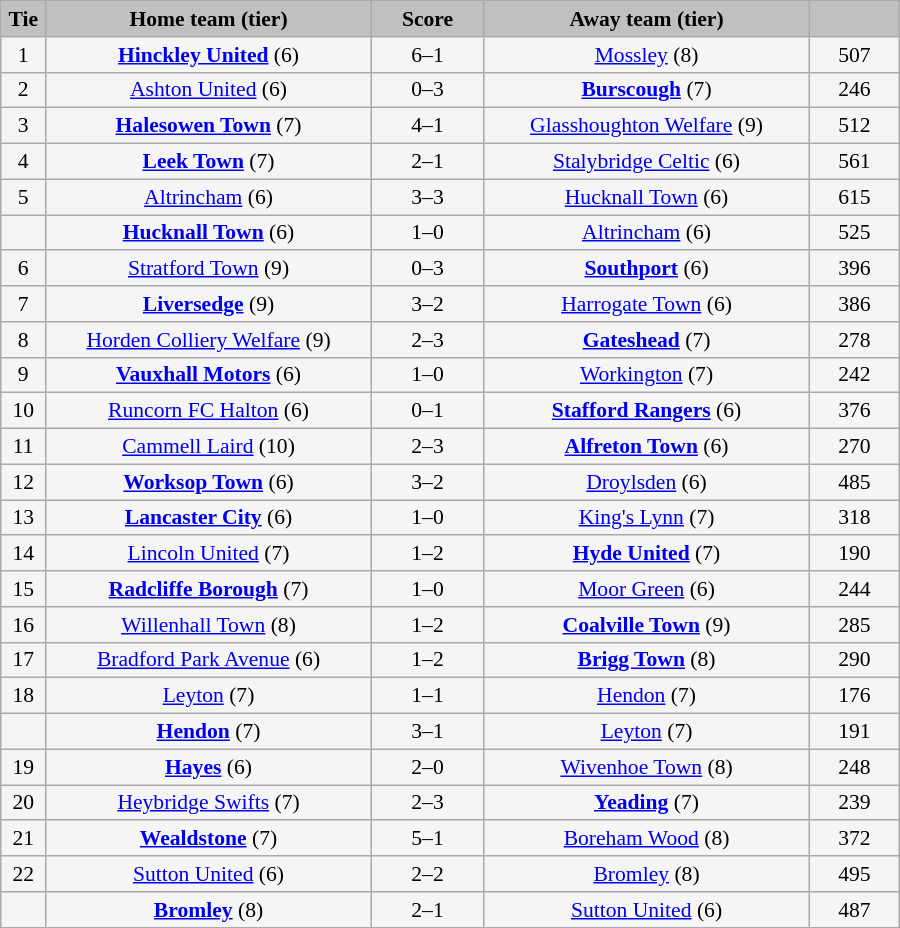<table class="wikitable" style="width: 600px; background:WhiteSmoke; text-align:center; font-size:90%">
<tr>
<td scope="col" style="width:  5.00%; background:silver;"><strong>Tie</strong></td>
<td scope="col" style="width: 36.25%; background:silver;"><strong>Home team (tier)</strong></td>
<td scope="col" style="width: 12.50%; background:silver;"><strong>Score</strong></td>
<td scope="col" style="width: 36.25%; background:silver;"><strong>Away team (tier)</strong></td>
<td scope="col" style="width: 10.00%; background:silver;"><strong></strong></td>
</tr>
<tr>
<td>1</td>
<td><strong><a href='#'>Hinckley United</a></strong> (6)</td>
<td>6–1</td>
<td><a href='#'>Mossley</a> (8)</td>
<td>507</td>
</tr>
<tr>
<td>2</td>
<td><a href='#'>Ashton United</a> (6)</td>
<td>0–3</td>
<td><strong><a href='#'>Burscough</a></strong> (7)</td>
<td>246</td>
</tr>
<tr>
<td>3</td>
<td><strong><a href='#'>Halesowen Town</a></strong> (7)</td>
<td>4–1</td>
<td><a href='#'>Glasshoughton Welfare</a> (9)</td>
<td>512</td>
</tr>
<tr>
<td>4</td>
<td><strong><a href='#'>Leek Town</a></strong> (7)</td>
<td>2–1</td>
<td><a href='#'>Stalybridge Celtic</a> (6)</td>
<td>561</td>
</tr>
<tr>
<td>5</td>
<td><a href='#'>Altrincham</a> (6)</td>
<td>3–3</td>
<td><a href='#'>Hucknall Town</a> (6)</td>
<td>615</td>
</tr>
<tr>
<td><em></em></td>
<td><strong><a href='#'>Hucknall Town</a></strong> (6)</td>
<td>1–0</td>
<td><a href='#'>Altrincham</a> (6)</td>
<td>525</td>
</tr>
<tr>
<td>6</td>
<td><a href='#'>Stratford Town</a> (9)</td>
<td>0–3</td>
<td><strong><a href='#'>Southport</a></strong> (6)</td>
<td>396</td>
</tr>
<tr>
<td>7</td>
<td><strong><a href='#'>Liversedge</a></strong> (9)</td>
<td>3–2</td>
<td><a href='#'>Harrogate Town</a> (6)</td>
<td>386</td>
</tr>
<tr>
<td>8</td>
<td><a href='#'>Horden Colliery Welfare</a> (9)</td>
<td>2–3</td>
<td><strong><a href='#'>Gateshead</a></strong> (7)</td>
<td>278</td>
</tr>
<tr>
<td>9</td>
<td><strong><a href='#'>Vauxhall Motors</a></strong> (6)</td>
<td>1–0</td>
<td><a href='#'>Workington</a> (7)</td>
<td>242</td>
</tr>
<tr>
<td>10</td>
<td><a href='#'>Runcorn FC Halton</a> (6)</td>
<td>0–1</td>
<td><strong><a href='#'>Stafford Rangers</a></strong> (6)</td>
<td>376</td>
</tr>
<tr>
<td>11</td>
<td><a href='#'>Cammell Laird</a> (10)</td>
<td>2–3</td>
<td><strong><a href='#'>Alfreton Town</a></strong> (6)</td>
<td>270</td>
</tr>
<tr>
<td>12</td>
<td><strong><a href='#'>Worksop Town</a></strong> (6)</td>
<td>3–2</td>
<td><a href='#'>Droylsden</a> (6)</td>
<td>485</td>
</tr>
<tr>
<td>13</td>
<td><strong><a href='#'>Lancaster City</a></strong> (6)</td>
<td>1–0</td>
<td><a href='#'>King's Lynn</a> (7)</td>
<td>318</td>
</tr>
<tr>
<td>14</td>
<td><a href='#'>Lincoln United</a> (7)</td>
<td>1–2</td>
<td><strong><a href='#'>Hyde United</a></strong> (7)</td>
<td>190</td>
</tr>
<tr>
<td>15</td>
<td><strong><a href='#'>Radcliffe Borough</a></strong> (7)</td>
<td>1–0</td>
<td><a href='#'>Moor Green</a> (6)</td>
<td>244</td>
</tr>
<tr>
<td>16</td>
<td><a href='#'>Willenhall Town</a> (8)</td>
<td>1–2</td>
<td><strong><a href='#'>Coalville Town</a></strong> (9)</td>
<td>285</td>
</tr>
<tr>
<td>17</td>
<td><a href='#'>Bradford Park Avenue</a> (6)</td>
<td>1–2</td>
<td><strong><a href='#'>Brigg Town</a></strong> (8)</td>
<td>290</td>
</tr>
<tr>
<td>18</td>
<td><a href='#'>Leyton</a> (7)</td>
<td>1–1</td>
<td><a href='#'>Hendon</a> (7)</td>
<td>176</td>
</tr>
<tr>
<td><em></em></td>
<td><strong><a href='#'>Hendon</a></strong> (7)</td>
<td>3–1</td>
<td><a href='#'>Leyton</a> (7)</td>
<td>191</td>
</tr>
<tr>
<td>19</td>
<td><strong><a href='#'>Hayes</a></strong> (6)</td>
<td>2–0</td>
<td><a href='#'>Wivenhoe Town</a> (8)</td>
<td>248</td>
</tr>
<tr>
<td>20</td>
<td><a href='#'>Heybridge Swifts</a> (7)</td>
<td>2–3</td>
<td><strong><a href='#'>Yeading</a></strong> (7)</td>
<td>239</td>
</tr>
<tr>
<td>21</td>
<td><strong><a href='#'>Wealdstone</a></strong> (7)</td>
<td>5–1</td>
<td><a href='#'>Boreham Wood</a> (8)</td>
<td>372</td>
</tr>
<tr>
<td>22</td>
<td><a href='#'>Sutton United</a> (6)</td>
<td>2–2</td>
<td><a href='#'>Bromley</a> (8)</td>
<td>495</td>
</tr>
<tr>
<td><em></em></td>
<td><strong><a href='#'>Bromley</a></strong> (8)</td>
<td>2–1</td>
<td><a href='#'>Sutton United</a> (6)</td>
<td>487</td>
</tr>
</table>
